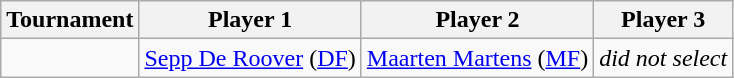<table class="wikitable">
<tr>
<th>Tournament</th>
<th>Player 1</th>
<th>Player 2</th>
<th>Player 3</th>
</tr>
<tr>
<td></td>
<td><a href='#'>Sepp De Roover</a> (<a href='#'>DF</a>)</td>
<td><a href='#'>Maarten Martens</a> (<a href='#'>MF</a>)</td>
<td align=center><em>did not select</em></td>
</tr>
</table>
